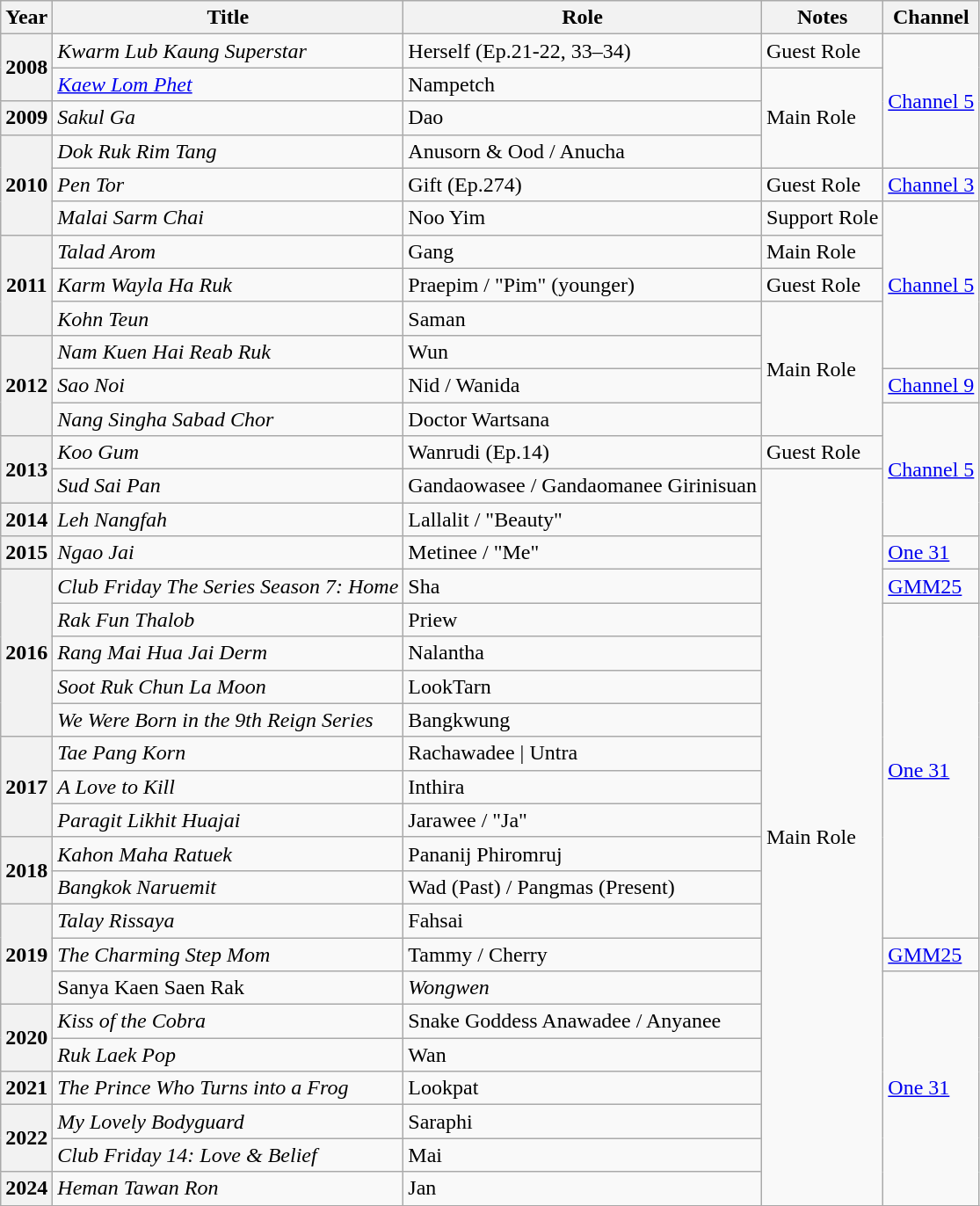<table class="wikitable sortable plainrowheaders">
<tr>
<th scope="col">Year</th>
<th scope="col">Title</th>
<th scope="col">Role</th>
<th class="unsortable" scope="col">Notes</th>
<th class="unsortable" scope="col">Channel</th>
</tr>
<tr>
<th scope="row" rowspan="2">2008</th>
<td><em>Kwarm Lub Kaung Superstar</em></td>
<td>Herself (Ep.21-22, 33–34)</td>
<td rowspan="1">Guest Role</td>
<td rowspan="4"><a href='#'>Channel 5</a></td>
</tr>
<tr>
<td><em><a href='#'>Kaew Lom Phet</a></em></td>
<td>Nampetch</td>
<td rowspan="3">Main Role</td>
</tr>
<tr>
<th scope="row" rowspan="1">2009</th>
<td><em>Sakul Ga</em></td>
<td>Dao</td>
</tr>
<tr>
<th scope="row" rowspan="3">2010</th>
<td><em>Dok Ruk Rim Tang</em></td>
<td>Anusorn & Ood / Anucha</td>
</tr>
<tr>
<td><em>Pen Tor</em></td>
<td>Gift (Ep.274)</td>
<td rowspan="1">Guest Role</td>
<td rowspan="1"><a href='#'>Channel 3</a></td>
</tr>
<tr>
<td><em>Malai Sarm Chai</em></td>
<td>Noo Yim</td>
<td rowspan="1">Support Role</td>
<td rowspan="5"><a href='#'>Channel 5</a></td>
</tr>
<tr>
<th scope="row" rowspan="3">2011</th>
<td><em>Talad Arom</em></td>
<td>Gang</td>
<td>Main Role</td>
</tr>
<tr>
<td><em>Karm Wayla Ha Ruk</em></td>
<td>Praepim / "Pim" (younger)</td>
<td>Guest Role</td>
</tr>
<tr>
<td><em>Kohn Teun</em></td>
<td>Saman</td>
<td rowspan="4">Main Role</td>
</tr>
<tr>
<th scope="row" rowspan="3">2012</th>
<td><em>Nam Kuen Hai Reab Ruk</em></td>
<td>Wun</td>
</tr>
<tr>
<td><em>Sao Noi</em></td>
<td>Nid / Wanida</td>
<td rowspan="1"><a href='#'>Channel 9</a></td>
</tr>
<tr>
<td><em>Nang Singha Sabad Chor</em></td>
<td>Doctor Wartsana</td>
<td rowspan="4"><a href='#'>Channel 5</a></td>
</tr>
<tr>
<th scope="row" rowspan="2">2013</th>
<td><em>Koo Gum</em></td>
<td>Wanrudi (Ep.14)</td>
<td>Guest Role</td>
</tr>
<tr>
<td><em>Sud Sai Pan</em></td>
<td>Gandaowasee / Gandaomanee Girinisuan</td>
<td rowspan="22">Main Role</td>
</tr>
<tr>
<th scope="row" rowspan="1">2014</th>
<td><em>Leh Nangfah</em></td>
<td>Lallalit / "Beauty"</td>
</tr>
<tr>
<th scope="row" rowspan="1">2015</th>
<td><em>Ngao Jai</em></td>
<td>Metinee / "Me"</td>
<td rowspan="1"><a href='#'>One 31</a></td>
</tr>
<tr>
<th scope="row" rowspan="5">2016</th>
<td><em>Club Friday The Series Season 7: Home</em></td>
<td>Sha</td>
<td rowspan="1"><a href='#'>GMM25</a></td>
</tr>
<tr>
<td><em>Rak Fun Thalob</em></td>
<td>Priew</td>
<td rowspan="10"><a href='#'>One 31</a></td>
</tr>
<tr>
<td><em>Rang Mai Hua Jai Derm</em></td>
<td>Nalantha</td>
</tr>
<tr>
<td><em>Soot Ruk Chun La Moon</em></td>
<td>LookTarn</td>
</tr>
<tr>
<td><em>We Were Born in the 9th Reign Series</em></td>
<td>Bangkwung</td>
</tr>
<tr>
<th scope="row" rowspan="3">2017</th>
<td><em>Tae Pang Korn</em></td>
<td Jao Nang Noy / Mankaew>Rachawadee | Untra</td>
</tr>
<tr>
<td><em>A Love to Kill</em></td>
<td>Inthira</td>
</tr>
<tr>
<td><em>Paragit Likhit Huajai</em></td>
<td>Jarawee / "Ja"</td>
</tr>
<tr>
<th scope="row" rowspan="2">2018</th>
<td><em>Kahon Maha Ratuek</em></td>
<td>Pananij Phiromruj</td>
</tr>
<tr>
<td><em>Bangkok Naruemit</em></td>
<td>Wad (Past) / Pangmas (Present)</td>
</tr>
<tr>
<th scope="row" rowspan="3">2019</th>
<td><em>Talay Rissaya</em></td>
<td>Fahsai</td>
</tr>
<tr>
<td><em>The Charming Step Mom</em></td>
<td>Tammy / Cherry</td>
<td rowspan="1"><a href='#'>GMM25</a></td>
</tr>
<tr>
<td>Sanya Kaen Saen Rak</td>
<td><em>Wongwen</em></td>
<td rowspan="7"><a href='#'>One 31</a></td>
</tr>
<tr>
<th scope="row" rowspan="2">2020</th>
<td><em>Kiss of the Cobra</em></td>
<td>Snake Goddess Anawadee / Anyanee</td>
</tr>
<tr>
<td><em>Ruk Laek Pop</em></td>
<td>Wan</td>
</tr>
<tr>
<th scope="row" rowspan="1">2021</th>
<td><em>The Prince Who Turns into a Frog</em></td>
<td>Lookpat</td>
</tr>
<tr>
<th scope="row" rowspan="2">2022</th>
<td><em>My Lovely Bodyguard</em></td>
<td>Saraphi</td>
</tr>
<tr>
<td><em>Club Friday 14: Love & Belief</em></td>
<td>Mai</td>
</tr>
<tr>
<th scope="row" rowspan="1">2024</th>
<td><em>Heman Tawan Ron</em></td>
<td>Jan</td>
</tr>
<tr>
</tr>
</table>
